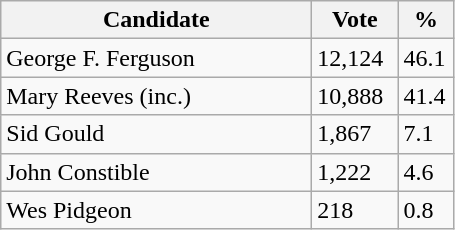<table class="wikitable">
<tr>
<th bgcolor="#DDDDFF" width="200px">Candidate</th>
<th bgcolor="#DDDDFF" width="50px">Vote</th>
<th bgcolor="#DDDDFF" width="30px">%</th>
</tr>
<tr>
<td>George F. Ferguson</td>
<td>12,124</td>
<td>46.1</td>
</tr>
<tr>
<td>Mary Reeves (inc.)</td>
<td>10,888</td>
<td>41.4</td>
</tr>
<tr>
<td>Sid Gould</td>
<td>1,867</td>
<td>7.1</td>
</tr>
<tr>
<td>John Constible</td>
<td>1,222</td>
<td>4.6</td>
</tr>
<tr>
<td>Wes Pidgeon</td>
<td>218</td>
<td>0.8</td>
</tr>
</table>
